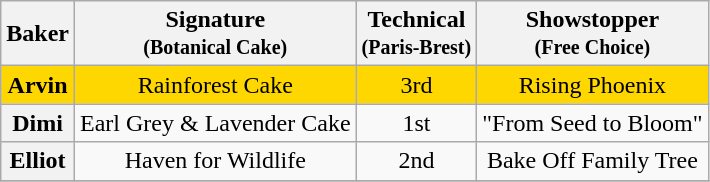<table class="wikitable sortable" style="text-align:center">
<tr>
<th>Baker</th>
<th class="unsortable">Signature<br><small>(Botanical Cake)</small></th>
<th>Technical<br><small>(Paris-Brest)</small></th>
<th class="unsortable">Showstopper<br><small>(Free Choice)</small></th>
</tr>
<tr style="background:Gold;">
<th style="background:Gold;">Arvin</th>
<td>Rainforest Cake</td>
<td>3rd</td>
<td>Rising Phoenix</td>
</tr>
<tr>
<th>Dimi</th>
<td>Earl Grey & Lavender Cake</td>
<td>1st</td>
<td>"From Seed to Bloom"</td>
</tr>
<tr>
<th>Elliot</th>
<td>Haven for Wildlife</td>
<td>2nd</td>
<td>Bake Off Family Tree</td>
</tr>
<tr>
</tr>
</table>
